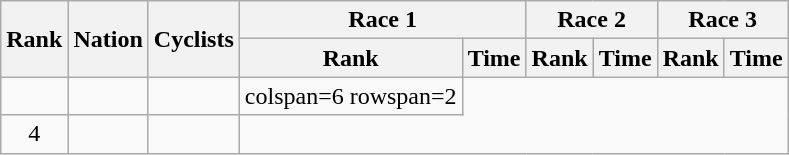<table class="wikitable sortable" style="text-align:center">
<tr>
<th rowspan=2>Rank</th>
<th rowspan=2>Nation</th>
<th rowspan=2>Cyclists</th>
<th colspan=2>Race 1</th>
<th colspan=2>Race 2</th>
<th colspan=2>Race 3</th>
</tr>
<tr>
<th>Rank</th>
<th>Time</th>
<th>Rank</th>
<th>Time</th>
<th>Rank</th>
<th>Time</th>
</tr>
<tr>
<td></td>
<td align=left></td>
<td align=left></td>
<td>colspan=6 rowspan=2 </td>
</tr>
<tr>
<td>4</td>
<td align=left></td>
<td align=left></td>
</tr>
</table>
